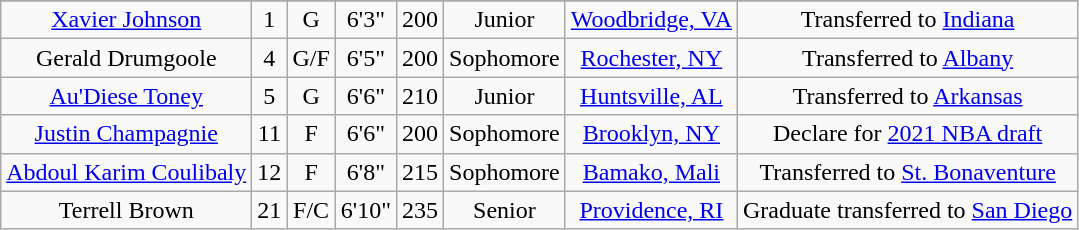<table class="wikitable sortable" border="1" style="text-align:center;">
<tr align=center>
</tr>
<tr>
<td><a href='#'>Xavier Johnson</a></td>
<td>1</td>
<td>G</td>
<td>6'3"</td>
<td>200</td>
<td>Junior</td>
<td><a href='#'>Woodbridge, VA</a></td>
<td>Transferred to <a href='#'>Indiana</a></td>
</tr>
<tr>
<td>Gerald Drumgoole</td>
<td>4</td>
<td>G/F</td>
<td>6'5"</td>
<td>200</td>
<td>Sophomore</td>
<td><a href='#'>Rochester, NY</a></td>
<td>Transferred to <a href='#'>Albany</a></td>
</tr>
<tr>
<td><a href='#'>Au'Diese Toney</a></td>
<td>5</td>
<td>G</td>
<td>6'6"</td>
<td>210</td>
<td>Junior</td>
<td><a href='#'>Huntsville, AL</a></td>
<td>Transferred to <a href='#'>Arkansas</a></td>
</tr>
<tr>
<td><a href='#'>Justin Champagnie</a></td>
<td>11</td>
<td>F</td>
<td>6'6"</td>
<td>200</td>
<td>Sophomore</td>
<td><a href='#'>Brooklyn, NY</a></td>
<td>Declare for <a href='#'>2021 NBA draft</a></td>
</tr>
<tr>
<td><a href='#'>Abdoul Karim Coulibaly</a></td>
<td>12</td>
<td>F</td>
<td>6'8"</td>
<td>215</td>
<td>Sophomore</td>
<td><a href='#'>Bamako, Mali</a></td>
<td>Transferred to <a href='#'>St. Bonaventure</a></td>
</tr>
<tr>
<td>Terrell Brown</td>
<td>21</td>
<td>F/C</td>
<td>6'10"</td>
<td>235</td>
<td>Senior</td>
<td><a href='#'>Providence, RI</a></td>
<td>Graduate transferred to <a href='#'>San Diego</a></td>
</tr>
</table>
